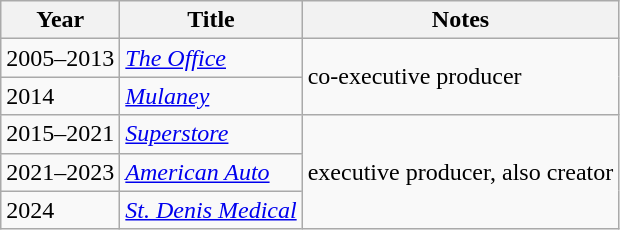<table class="wikitable">
<tr>
<th>Year</th>
<th>Title</th>
<th>Notes</th>
</tr>
<tr>
<td>2005–2013</td>
<td><em><a href='#'>The Office</a></em></td>
<td rowspan="2">co-executive producer</td>
</tr>
<tr>
<td>2014</td>
<td><em><a href='#'>Mulaney</a></em></td>
</tr>
<tr>
<td>2015–2021</td>
<td><em><a href='#'>Superstore</a></em></td>
<td rowspan="3">executive producer, also creator</td>
</tr>
<tr>
<td>2021–2023</td>
<td><em><a href='#'>American Auto</a></em></td>
</tr>
<tr>
<td>2024</td>
<td><em><a href='#'>St. Denis Medical</a></em></td>
</tr>
</table>
